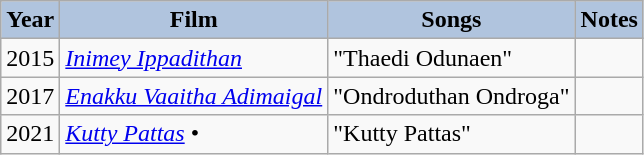<table class="wikitable sortable">
<tr>
<th style="background:#B0C4DE;">Year</th>
<th style="background:#B0C4DE;">Film</th>
<th style="background:#B0C4DE;">Songs</th>
<th style="background:#B0C4DE;">Notes</th>
</tr>
<tr>
<td>2015</td>
<td><em><a href='#'>Inimey Ippadithan</a></em></td>
<td>"Thaedi Odunaen"</td>
<td></td>
</tr>
<tr>
<td>2017</td>
<td><em><a href='#'>Enakku Vaaitha Adimaigal</a></em></td>
<td>"Ondroduthan Ondroga"</td>
<td></td>
</tr>
<tr>
<td>2021</td>
<td><em><a href='#'>Kutty Pattas</a></em> •</td>
<td>"Kutty Pattas"</td>
<td></td>
</tr>
</table>
